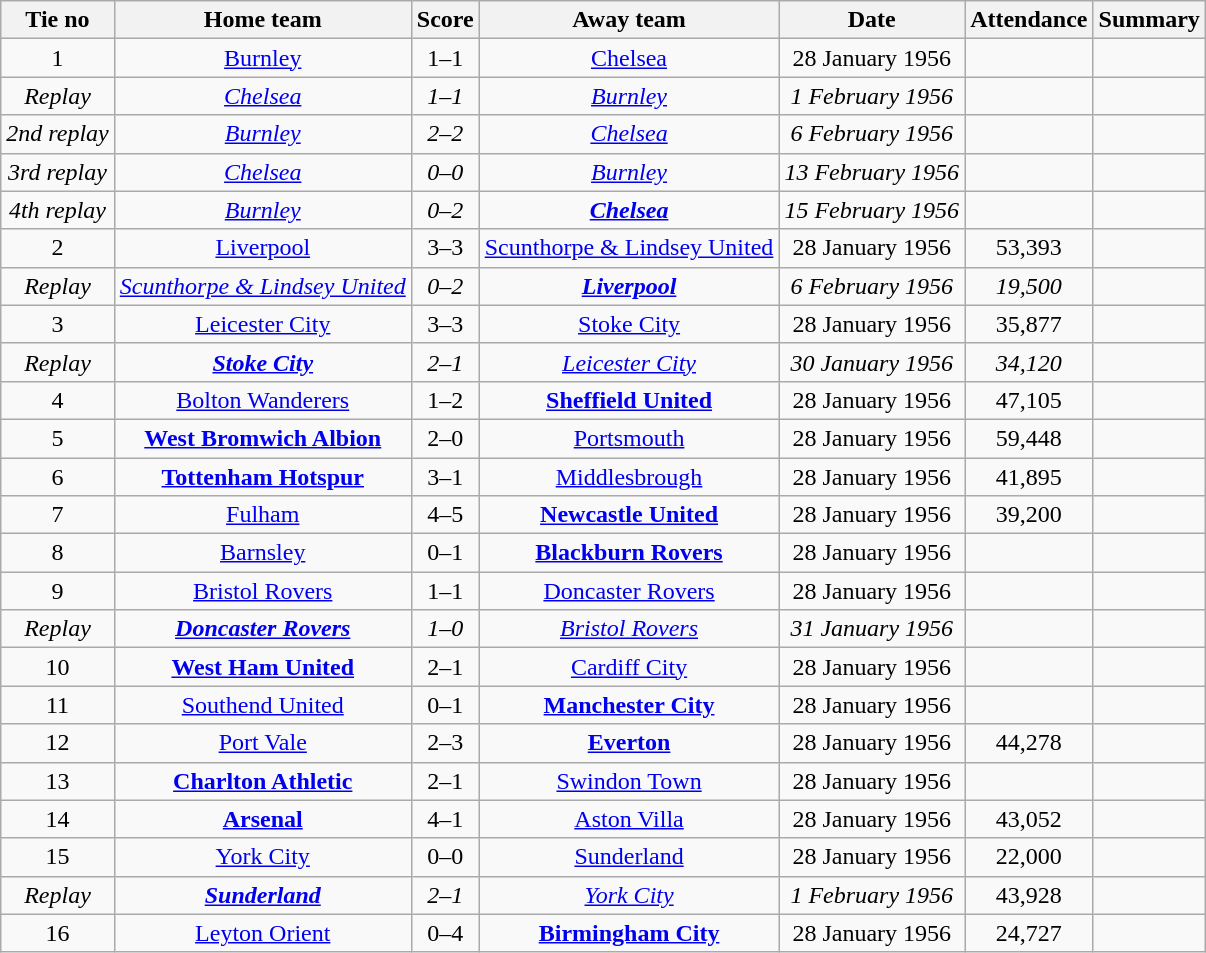<table class="wikitable" style="text-align: center">
<tr>
<th>Tie no</th>
<th>Home team</th>
<th>Score</th>
<th>Away team</th>
<th>Date</th>
<th>Attendance</th>
<th>Summary</th>
</tr>
<tr>
<td>1</td>
<td><a href='#'>Burnley</a></td>
<td>1–1</td>
<td><a href='#'>Chelsea</a></td>
<td>28 January 1956</td>
<td></td>
<td></td>
</tr>
<tr>
<td><em>Replay</em></td>
<td><em><a href='#'>Chelsea</a></em></td>
<td><em>1–1</em></td>
<td><em><a href='#'>Burnley</a></em></td>
<td><em>1 February 1956</em></td>
<td><em> </em></td>
<td></td>
</tr>
<tr>
<td><em>2nd replay</em></td>
<td><em><a href='#'>Burnley</a></em></td>
<td><em>2–2</em></td>
<td><em><a href='#'>Chelsea</a></em></td>
<td><em>6 February 1956</em></td>
<td><em> </em></td>
<td></td>
</tr>
<tr>
<td><em>3rd replay</em></td>
<td><em><a href='#'>Chelsea</a></em></td>
<td><em>0–0</em></td>
<td><em><a href='#'>Burnley</a></em></td>
<td><em>13 February 1956</em></td>
<td><em> </em></td>
<td></td>
</tr>
<tr>
<td><em>4th replay</em></td>
<td><em><a href='#'>Burnley</a></em></td>
<td><em>0–2</em></td>
<td><strong><em><a href='#'>Chelsea</a></em></strong></td>
<td><em>15 February 1956</em></td>
<td><em> </em></td>
<td></td>
</tr>
<tr>
<td>2</td>
<td><a href='#'>Liverpool</a></td>
<td>3–3</td>
<td><a href='#'>Scunthorpe & Lindsey United</a></td>
<td>28 January 1956</td>
<td>53,393</td>
<td></td>
</tr>
<tr>
<td><em>Replay</em></td>
<td><em><a href='#'>Scunthorpe & Lindsey United</a></em></td>
<td><em>0–2</em></td>
<td><strong><em><a href='#'>Liverpool</a></em></strong></td>
<td><em>6 February 1956</em></td>
<td><em>19,500 </em></td>
<td></td>
</tr>
<tr>
<td>3</td>
<td><a href='#'>Leicester City</a></td>
<td>3–3</td>
<td><a href='#'>Stoke City</a></td>
<td>28 January 1956</td>
<td>35,877</td>
<td></td>
</tr>
<tr>
<td><em>Replay</em></td>
<td><strong><em><a href='#'>Stoke City</a></em></strong></td>
<td><em>2–1</em></td>
<td><em><a href='#'>Leicester City</a></em></td>
<td><em>30 January 1956</em></td>
<td><em>34,120 </em></td>
<td></td>
</tr>
<tr>
<td>4</td>
<td><a href='#'>Bolton Wanderers</a></td>
<td>1–2</td>
<td><strong><a href='#'>Sheffield United</a></strong></td>
<td>28 January 1956</td>
<td>47,105</td>
<td></td>
</tr>
<tr>
<td>5</td>
<td><strong><a href='#'>West Bromwich Albion</a></strong></td>
<td>2–0</td>
<td><a href='#'>Portsmouth</a></td>
<td>28 January 1956</td>
<td>59,448</td>
<td></td>
</tr>
<tr>
<td>6</td>
<td><strong><a href='#'>Tottenham Hotspur</a></strong></td>
<td>3–1</td>
<td><a href='#'>Middlesbrough</a></td>
<td>28 January 1956</td>
<td>41,895</td>
<td></td>
</tr>
<tr>
<td>7</td>
<td><a href='#'>Fulham</a></td>
<td>4–5</td>
<td><strong><a href='#'>Newcastle United</a></strong></td>
<td>28 January 1956</td>
<td>39,200</td>
<td></td>
</tr>
<tr>
<td>8</td>
<td><a href='#'>Barnsley</a></td>
<td>0–1</td>
<td><strong><a href='#'>Blackburn Rovers</a></strong></td>
<td>28 January 1956</td>
<td></td>
<td></td>
</tr>
<tr>
<td>9</td>
<td><a href='#'>Bristol Rovers</a></td>
<td>1–1</td>
<td><a href='#'>Doncaster Rovers</a></td>
<td>28 January 1956</td>
<td></td>
<td></td>
</tr>
<tr>
<td><em>Replay</em></td>
<td><strong><em><a href='#'>Doncaster Rovers</a></em></strong></td>
<td><em>1–0</em></td>
<td><em><a href='#'>Bristol Rovers</a></em></td>
<td><em>31 January 1956</em></td>
<td><em> </em></td>
<td></td>
</tr>
<tr>
<td>10</td>
<td><strong><a href='#'>West Ham United</a></strong></td>
<td>2–1</td>
<td><a href='#'>Cardiff City</a></td>
<td>28 January 1956</td>
<td></td>
<td></td>
</tr>
<tr>
<td>11</td>
<td><a href='#'>Southend United</a></td>
<td>0–1</td>
<td><strong><a href='#'>Manchester City</a></strong></td>
<td>28 January 1956</td>
<td></td>
<td></td>
</tr>
<tr>
<td>12</td>
<td><a href='#'>Port Vale</a></td>
<td>2–3</td>
<td><strong><a href='#'>Everton</a></strong></td>
<td>28 January 1956</td>
<td>44,278</td>
<td></td>
</tr>
<tr>
<td>13</td>
<td><strong><a href='#'>Charlton Athletic</a></strong></td>
<td>2–1</td>
<td><a href='#'>Swindon Town</a></td>
<td>28 January 1956</td>
<td></td>
<td></td>
</tr>
<tr>
<td>14</td>
<td><strong><a href='#'>Arsenal</a></strong></td>
<td>4–1</td>
<td><a href='#'>Aston Villa</a></td>
<td>28 January 1956</td>
<td>43,052</td>
<td></td>
</tr>
<tr>
<td>15</td>
<td><a href='#'>York City</a></td>
<td>0–0</td>
<td><a href='#'>Sunderland</a></td>
<td>28 January 1956</td>
<td>22,000</td>
<td></td>
</tr>
<tr>
<td><em>Replay</em></td>
<td><strong><em><a href='#'>Sunderland</a></em></strong></td>
<td><em>2–1</em></td>
<td><em><a href='#'>York City</a></em></td>
<td><em>1 February 1956</em></td>
<td>43,928</td>
<td></td>
</tr>
<tr>
<td>16</td>
<td><a href='#'>Leyton Orient</a></td>
<td>0–4</td>
<td><strong><a href='#'>Birmingham City</a></strong></td>
<td>28 January 1956</td>
<td>24,727</td>
<td></td>
</tr>
</table>
